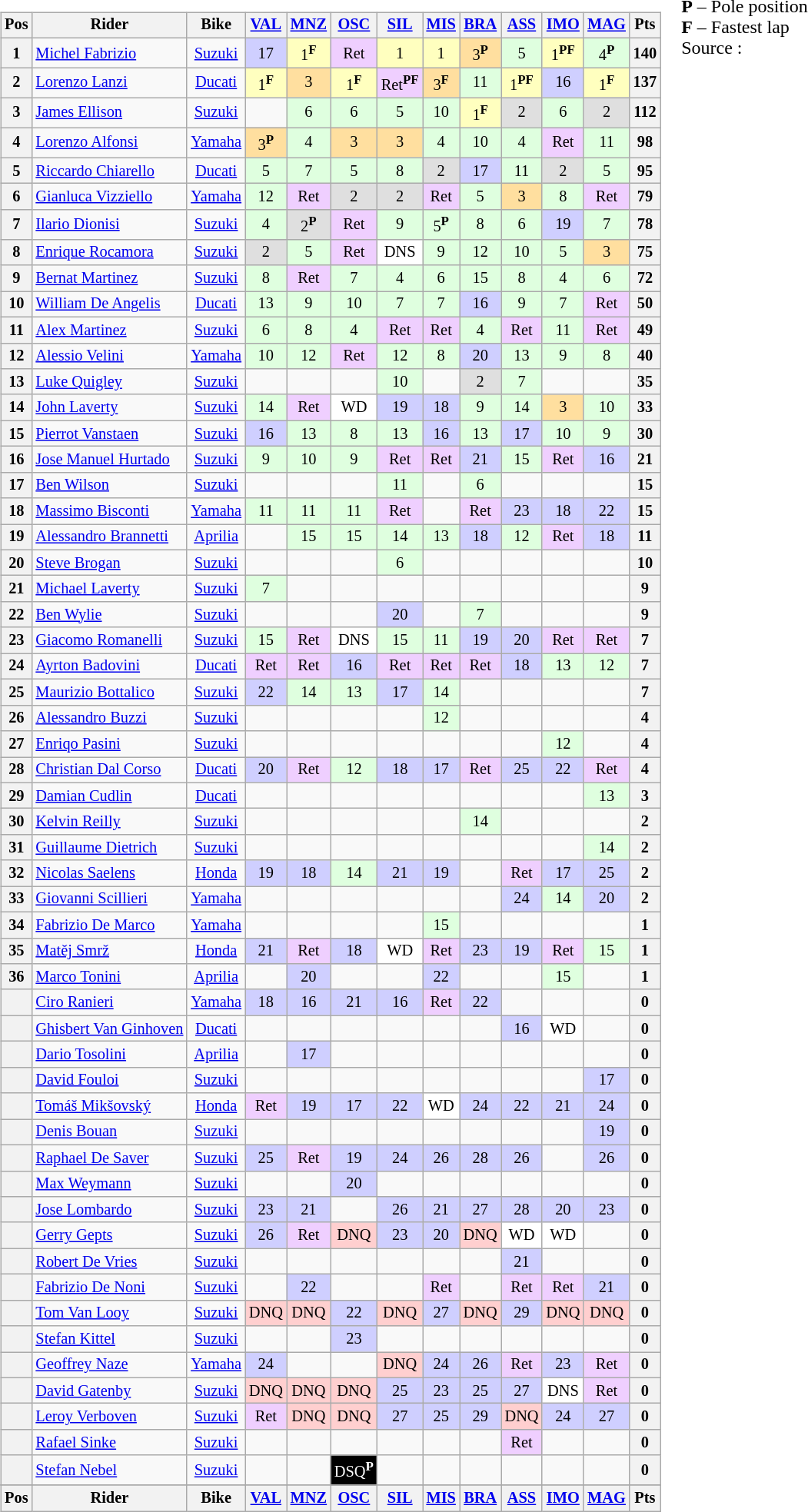<table>
<tr>
<td><br><table class="wikitable" style="font-size: 85%; text-align: center">
<tr valign=top>
<th valign=middle>Pos</th>
<th valign=middle>Rider</th>
<th valign=middle>Bike</th>
<th><a href='#'>VAL</a><br></th>
<th><a href='#'>MNZ</a><br></th>
<th><a href='#'>OSC</a><br></th>
<th><a href='#'>SIL</a><br></th>
<th><a href='#'>MIS</a><br></th>
<th><a href='#'>BRA</a><br></th>
<th><a href='#'>ASS</a><br></th>
<th><a href='#'>IMO</a><br></th>
<th><a href='#'>MAG</a><br></th>
<th valign=middle>Pts</th>
</tr>
<tr>
<th>1</th>
<td align="left"> <a href='#'>Michel Fabrizio</a></td>
<td><a href='#'>Suzuki</a></td>
<td style="background:#cfcfff;">17</td>
<td style="background:#ffffbf;">1<sup><strong>F</strong></sup></td>
<td style="background:#efcfff;">Ret</td>
<td style="background:#ffffbf;">1</td>
<td style="background:#ffffbf;">1</td>
<td style="background:#ffdf9f;">3<sup><strong>P</strong></sup></td>
<td style="background:#dfffdf;">5</td>
<td style="background:#ffffbf;">1<sup><strong>PF</strong></sup></td>
<td style="background:#dfffdf;">4<sup><strong>P</strong></sup></td>
<th>140</th>
</tr>
<tr>
<th>2</th>
<td align="left"> <a href='#'>Lorenzo Lanzi</a></td>
<td><a href='#'>Ducati</a></td>
<td style="background:#ffffbf;">1<sup><strong>F</strong></sup></td>
<td style="background:#ffdf9f;">3</td>
<td style="background:#ffffbf;">1<sup><strong>F</strong></sup></td>
<td style="background:#efcfff;">Ret<sup><strong>PF</strong></sup></td>
<td style="background:#ffdf9f;">3<sup><strong>F</strong></sup></td>
<td style="background:#dfffdf;">11</td>
<td style="background:#ffffbf;">1<sup><strong>PF</strong></sup></td>
<td style="background:#cfcfff;">16</td>
<td style="background:#ffffbf;">1<sup><strong>F</strong></sup></td>
<th>137</th>
</tr>
<tr>
<th>3</th>
<td align="left"> <a href='#'>James Ellison</a></td>
<td><a href='#'>Suzuki</a></td>
<td></td>
<td style="background:#dfffdf;">6</td>
<td style="background:#dfffdf;">6</td>
<td style="background:#dfffdf;">5</td>
<td style="background:#dfffdf;">10</td>
<td style="background:#ffffbf;">1<sup><strong>F</strong></sup></td>
<td style="background:#dfdfdf;">2</td>
<td style="background:#dfffdf;">6</td>
<td style="background:#dfdfdf;">2</td>
<th>112</th>
</tr>
<tr>
<th>4</th>
<td align="left"> <a href='#'>Lorenzo Alfonsi</a></td>
<td><a href='#'>Yamaha</a></td>
<td style="background:#ffdf9f;">3<sup><strong>P</strong></sup></td>
<td style="background:#dfffdf;">4</td>
<td style="background:#ffdf9f;">3</td>
<td style="background:#ffdf9f;">3</td>
<td style="background:#dfffdf;">4</td>
<td style="background:#dfffdf;">10</td>
<td style="background:#dfffdf;">4</td>
<td style="background:#efcfff;">Ret</td>
<td style="background:#dfffdf;">11</td>
<th>98</th>
</tr>
<tr>
<th>5</th>
<td align="left"> <a href='#'>Riccardo Chiarello</a></td>
<td><a href='#'>Ducati</a></td>
<td style="background:#dfffdf;">5</td>
<td style="background:#dfffdf;">7</td>
<td style="background:#dfffdf;">5</td>
<td style="background:#dfffdf;">8</td>
<td style="background:#dfdfdf;">2</td>
<td style="background:#cfcfff;">17</td>
<td style="background:#dfffdf;">11</td>
<td style="background:#dfdfdf;">2</td>
<td style="background:#dfffdf;">5</td>
<th>95</th>
</tr>
<tr>
<th>6</th>
<td align="left"> <a href='#'>Gianluca Vizziello</a></td>
<td><a href='#'>Yamaha</a></td>
<td style="background:#dfffdf;">12</td>
<td style="background:#efcfff;">Ret</td>
<td style="background:#dfdfdf;">2</td>
<td style="background:#dfdfdf;">2</td>
<td style="background:#efcfff;">Ret</td>
<td style="background:#dfffdf;">5</td>
<td style="background:#ffdf9f;">3</td>
<td style="background:#dfffdf;">8</td>
<td style="background:#efcfff;">Ret</td>
<th>79</th>
</tr>
<tr>
<th>7</th>
<td align="left"> <a href='#'>Ilario Dionisi</a></td>
<td><a href='#'>Suzuki</a></td>
<td style="background:#dfffdf;">4</td>
<td style="background:#dfdfdf;">2<sup><strong>P</strong></sup></td>
<td style="background:#efcfff;">Ret</td>
<td style="background:#dfffdf;">9</td>
<td style="background:#dfffdf;">5<sup><strong>P</strong></sup></td>
<td style="background:#dfffdf;">8</td>
<td style="background:#dfffdf;">6</td>
<td style="background:#cfcfff;">19</td>
<td style="background:#dfffdf;">7</td>
<th>78</th>
</tr>
<tr>
<th>8</th>
<td align="left"> <a href='#'>Enrique Rocamora</a></td>
<td><a href='#'>Suzuki</a></td>
<td style="background:#dfdfdf;">2</td>
<td style="background:#dfffdf;">5</td>
<td style="background:#efcfff;">Ret</td>
<td style="background:#ffffff;">DNS</td>
<td style="background:#dfffdf;">9</td>
<td style="background:#dfffdf;">12</td>
<td style="background:#dfffdf;">10</td>
<td style="background:#dfffdf;">5</td>
<td style="background:#ffdf9f;">3</td>
<th>75</th>
</tr>
<tr>
<th>9</th>
<td align="left"> <a href='#'>Bernat Martinez</a></td>
<td><a href='#'>Suzuki</a></td>
<td style="background:#dfffdf;">8</td>
<td style="background:#efcfff;">Ret</td>
<td style="background:#dfffdf;">7</td>
<td style="background:#dfffdf;">4</td>
<td style="background:#dfffdf;">6</td>
<td style="background:#dfffdf;">15</td>
<td style="background:#dfffdf;">8</td>
<td style="background:#dfffdf;">4</td>
<td style="background:#dfffdf;">6</td>
<th>72</th>
</tr>
<tr>
<th>10</th>
<td align="left"> <a href='#'>William De Angelis</a></td>
<td><a href='#'>Ducati</a></td>
<td style="background:#dfffdf;">13</td>
<td style="background:#dfffdf;">9</td>
<td style="background:#dfffdf;">10</td>
<td style="background:#dfffdf;">7</td>
<td style="background:#dfffdf;">7</td>
<td style="background:#cfcfff;">16</td>
<td style="background:#dfffdf;">9</td>
<td style="background:#dfffdf;">7</td>
<td style="background:#efcfff;">Ret</td>
<th>50</th>
</tr>
<tr>
<th>11</th>
<td align="left"> <a href='#'>Alex Martinez</a></td>
<td><a href='#'>Suzuki</a></td>
<td style="background:#dfffdf;">6</td>
<td style="background:#dfffdf;">8</td>
<td style="background:#dfffdf;">4</td>
<td style="background:#efcfff;">Ret</td>
<td style="background:#efcfff;">Ret</td>
<td style="background:#dfffdf;">4</td>
<td style="background:#efcfff;">Ret</td>
<td style="background:#dfffdf;">11</td>
<td style="background:#efcfff;">Ret</td>
<th>49</th>
</tr>
<tr>
<th>12</th>
<td align="left"> <a href='#'>Alessio Velini</a></td>
<td><a href='#'>Yamaha</a></td>
<td style="background:#dfffdf;">10</td>
<td style="background:#dfffdf;">12</td>
<td style="background:#efcfff;">Ret</td>
<td style="background:#dfffdf;">12</td>
<td style="background:#dfffdf;">8</td>
<td style="background:#cfcfff;">20</td>
<td style="background:#dfffdf;">13</td>
<td style="background:#dfffdf;">9</td>
<td style="background:#dfffdf;">8</td>
<th>40</th>
</tr>
<tr>
<th>13</th>
<td align="left"> <a href='#'>Luke Quigley</a></td>
<td><a href='#'>Suzuki</a></td>
<td></td>
<td></td>
<td></td>
<td style="background:#dfffdf;">10</td>
<td></td>
<td style="background:#dfdfdf;">2</td>
<td style="background:#dfffdf;">7</td>
<td></td>
<td></td>
<th>35</th>
</tr>
<tr>
<th>14</th>
<td align="left"> <a href='#'>John Laverty</a></td>
<td><a href='#'>Suzuki</a></td>
<td style="background:#dfffdf;">14</td>
<td style="background:#efcfff;">Ret</td>
<td style="background:#ffffff;">WD</td>
<td style="background:#cfcfff;">19</td>
<td style="background:#cfcfff;">18</td>
<td style="background:#dfffdf;">9</td>
<td style="background:#dfffdf;">14</td>
<td style="background:#ffdf9f;">3</td>
<td style="background:#dfffdf;">10</td>
<th>33</th>
</tr>
<tr>
<th>15</th>
<td align="left"> <a href='#'>Pierrot Vanstaen</a></td>
<td><a href='#'>Suzuki</a></td>
<td style="background:#cfcfff;">16</td>
<td style="background:#dfffdf;">13</td>
<td style="background:#dfffdf;">8</td>
<td style="background:#dfffdf;">13</td>
<td style="background:#cfcfff;">16</td>
<td style="background:#dfffdf;">13</td>
<td style="background:#cfcfff;">17</td>
<td style="background:#dfffdf;">10</td>
<td style="background:#dfffdf;">9</td>
<th>30</th>
</tr>
<tr>
<th>16</th>
<td align="left"> <a href='#'>Jose Manuel Hurtado</a></td>
<td><a href='#'>Suzuki</a></td>
<td style="background:#dfffdf;">9</td>
<td style="background:#dfffdf;">10</td>
<td style="background:#dfffdf;">9</td>
<td style="background:#efcfff;">Ret</td>
<td style="background:#efcfff;">Ret</td>
<td style="background:#cfcfff;">21</td>
<td style="background:#dfffdf;">15</td>
<td style="background:#efcfff;">Ret</td>
<td style="background:#cfcfff;">16</td>
<th>21</th>
</tr>
<tr>
<th>17</th>
<td align="left"> <a href='#'>Ben Wilson</a></td>
<td><a href='#'>Suzuki</a></td>
<td></td>
<td></td>
<td></td>
<td style="background:#dfffdf;">11</td>
<td></td>
<td style="background:#dfffdf;">6</td>
<td></td>
<td></td>
<td></td>
<th>15</th>
</tr>
<tr>
<th>18</th>
<td align="left"> <a href='#'>Massimo Bisconti</a></td>
<td><a href='#'>Yamaha</a></td>
<td style="background:#dfffdf;">11</td>
<td style="background:#dfffdf;">11</td>
<td style="background:#dfffdf;">11</td>
<td style="background:#efcfff;">Ret</td>
<td></td>
<td style="background:#efcfff;">Ret</td>
<td style="background:#cfcfff;">23</td>
<td style="background:#cfcfff;">18</td>
<td style="background:#cfcfff;">22</td>
<th>15</th>
</tr>
<tr>
<th>19</th>
<td align="left"> <a href='#'>Alessandro Brannetti</a></td>
<td><a href='#'>Aprilia</a></td>
<td></td>
<td style="background:#dfffdf;">15</td>
<td style="background:#dfffdf;">15</td>
<td style="background:#dfffdf;">14</td>
<td style="background:#dfffdf;">13</td>
<td style="background:#cfcfff;">18</td>
<td style="background:#dfffdf;">12</td>
<td style="background:#efcfff;">Ret</td>
<td style="background:#cfcfff;">18</td>
<th>11</th>
</tr>
<tr>
<th>20</th>
<td align="left"> <a href='#'>Steve Brogan</a></td>
<td><a href='#'>Suzuki</a></td>
<td></td>
<td></td>
<td></td>
<td style="background:#dfffdf;">6</td>
<td></td>
<td></td>
<td></td>
<td></td>
<td></td>
<th>10</th>
</tr>
<tr>
<th>21</th>
<td align="left"> <a href='#'>Michael Laverty</a></td>
<td><a href='#'>Suzuki</a></td>
<td style="background:#dfffdf;">7</td>
<td></td>
<td></td>
<td></td>
<td></td>
<td></td>
<td></td>
<td></td>
<td></td>
<th>9</th>
</tr>
<tr>
<th>22</th>
<td align="left"> <a href='#'>Ben Wylie</a></td>
<td><a href='#'>Suzuki</a></td>
<td></td>
<td></td>
<td></td>
<td style="background:#cfcfff;">20</td>
<td></td>
<td style="background:#dfffdf;">7</td>
<td></td>
<td></td>
<td></td>
<th>9</th>
</tr>
<tr>
<th>23</th>
<td align="left"> <a href='#'>Giacomo Romanelli</a></td>
<td><a href='#'>Suzuki</a></td>
<td style="background:#dfffdf;">15</td>
<td style="background:#efcfff;">Ret</td>
<td style="background:#ffffff;">DNS</td>
<td style="background:#dfffdf;">15</td>
<td style="background:#dfffdf;">11</td>
<td style="background:#cfcfff;">19</td>
<td style="background:#cfcfff;">20</td>
<td style="background:#efcfff;">Ret</td>
<td style="background:#efcfff;">Ret</td>
<th>7</th>
</tr>
<tr>
<th>24</th>
<td align="left"> <a href='#'>Ayrton Badovini</a></td>
<td><a href='#'>Ducati</a></td>
<td style="background:#efcfff;">Ret</td>
<td style="background:#efcfff;">Ret</td>
<td style="background:#cfcfff;">16</td>
<td style="background:#efcfff;">Ret</td>
<td style="background:#efcfff;">Ret</td>
<td style="background:#efcfff;">Ret</td>
<td style="background:#cfcfff;">18</td>
<td style="background:#dfffdf;">13</td>
<td style="background:#dfffdf;">12</td>
<th>7</th>
</tr>
<tr>
<th>25</th>
<td align="left"> <a href='#'>Maurizio Bottalico</a></td>
<td><a href='#'>Suzuki</a></td>
<td style="background:#cfcfff;">22</td>
<td style="background:#dfffdf;">14</td>
<td style="background:#dfffdf;">13</td>
<td style="background:#cfcfff;">17</td>
<td style="background:#dfffdf;">14</td>
<td></td>
<td></td>
<td></td>
<td></td>
<th>7</th>
</tr>
<tr>
<th>26</th>
<td align="left"> <a href='#'>Alessandro Buzzi</a></td>
<td><a href='#'>Suzuki</a></td>
<td></td>
<td></td>
<td></td>
<td></td>
<td style="background:#dfffdf;">12</td>
<td></td>
<td></td>
<td></td>
<td></td>
<th>4</th>
</tr>
<tr>
<th>27</th>
<td align="left"> <a href='#'>Enriqo Pasini</a></td>
<td><a href='#'>Suzuki</a></td>
<td></td>
<td></td>
<td></td>
<td></td>
<td></td>
<td></td>
<td></td>
<td style="background:#dfffdf;">12</td>
<td></td>
<th>4</th>
</tr>
<tr>
<th>28</th>
<td align="left"> <a href='#'>Christian Dal Corso</a></td>
<td><a href='#'>Ducati</a></td>
<td style="background:#cfcfff;">20</td>
<td style="background:#efcfff;">Ret</td>
<td style="background:#dfffdf;">12</td>
<td style="background:#cfcfff;">18</td>
<td style="background:#cfcfff;">17</td>
<td style="background:#efcfff;">Ret</td>
<td style="background:#cfcfff;">25</td>
<td style="background:#cfcfff;">22</td>
<td style="background:#efcfff;">Ret</td>
<th>4</th>
</tr>
<tr>
<th>29</th>
<td align="left"> <a href='#'>Damian Cudlin</a></td>
<td><a href='#'>Ducati</a></td>
<td></td>
<td></td>
<td></td>
<td></td>
<td></td>
<td></td>
<td></td>
<td></td>
<td style="background:#dfffdf;">13</td>
<th>3</th>
</tr>
<tr>
<th>30</th>
<td align="left"> <a href='#'>Kelvin Reilly</a></td>
<td><a href='#'>Suzuki</a></td>
<td></td>
<td></td>
<td></td>
<td></td>
<td></td>
<td style="background:#dfffdf;">14</td>
<td></td>
<td></td>
<td></td>
<th>2</th>
</tr>
<tr>
<th>31</th>
<td align="left"> <a href='#'>Guillaume Dietrich</a></td>
<td><a href='#'>Suzuki</a></td>
<td></td>
<td></td>
<td></td>
<td></td>
<td></td>
<td></td>
<td></td>
<td></td>
<td style="background:#dfffdf;">14</td>
<th>2</th>
</tr>
<tr>
<th>32</th>
<td align="left"> <a href='#'>Nicolas Saelens</a></td>
<td><a href='#'>Honda</a></td>
<td style="background:#cfcfff;">19</td>
<td style="background:#cfcfff;">18</td>
<td style="background:#dfffdf;">14</td>
<td style="background:#cfcfff;">21</td>
<td style="background:#cfcfff;">19</td>
<td></td>
<td style="background:#efcfff;">Ret</td>
<td style="background:#cfcfff;">17</td>
<td style="background:#cfcfff;">25</td>
<th>2</th>
</tr>
<tr>
<th>33</th>
<td align="left"> <a href='#'>Giovanni Scillieri</a></td>
<td><a href='#'>Yamaha</a></td>
<td></td>
<td></td>
<td></td>
<td></td>
<td></td>
<td></td>
<td style="background:#cfcfff;">24</td>
<td style="background:#dfffdf;">14</td>
<td style="background:#cfcfff;">20</td>
<th>2</th>
</tr>
<tr>
<th>34</th>
<td align="left"> <a href='#'>Fabrizio De Marco</a></td>
<td><a href='#'>Yamaha</a></td>
<td></td>
<td></td>
<td></td>
<td></td>
<td style="background:#dfffdf;">15</td>
<td></td>
<td></td>
<td></td>
<td></td>
<th>1</th>
</tr>
<tr>
<th>35</th>
<td align="left"> <a href='#'>Matěj Smrž</a></td>
<td><a href='#'>Honda</a></td>
<td style="background:#cfcfff;">21</td>
<td style="background:#efcfff;">Ret</td>
<td style="background:#cfcfff;">18</td>
<td style="background:#ffffff;">WD</td>
<td style="background:#efcfff;">Ret</td>
<td style="background:#cfcfff;">23</td>
<td style="background:#cfcfff;">19</td>
<td style="background:#efcfff;">Ret</td>
<td style="background:#dfffdf;">15</td>
<th>1</th>
</tr>
<tr>
<th>36</th>
<td align="left"> <a href='#'>Marco Tonini</a></td>
<td><a href='#'>Aprilia</a></td>
<td></td>
<td style="background:#cfcfff;">20</td>
<td></td>
<td></td>
<td style="background:#cfcfff;">22</td>
<td></td>
<td></td>
<td style="background:#dfffdf;">15</td>
<td></td>
<th>1</th>
</tr>
<tr>
<th></th>
<td align="left"> <a href='#'>Ciro Ranieri</a></td>
<td><a href='#'>Yamaha</a></td>
<td style="background:#cfcfff;">18</td>
<td style="background:#cfcfff;">16</td>
<td style="background:#cfcfff;">21</td>
<td style="background:#cfcfff;">16</td>
<td style="background:#efcfff;">Ret</td>
<td style="background:#cfcfff;">22</td>
<td></td>
<td></td>
<td></td>
<th>0</th>
</tr>
<tr>
<th></th>
<td align="left"> <a href='#'>Ghisbert Van Ginhoven</a></td>
<td><a href='#'>Ducati</a></td>
<td></td>
<td></td>
<td></td>
<td></td>
<td></td>
<td></td>
<td style="background:#cfcfff;">16</td>
<td style="background:#ffffff;">WD</td>
<td></td>
<th>0</th>
</tr>
<tr>
<th></th>
<td align="left"> <a href='#'>Dario Tosolini</a></td>
<td><a href='#'>Aprilia</a></td>
<td></td>
<td style="background:#cfcfff;">17</td>
<td></td>
<td></td>
<td></td>
<td></td>
<td></td>
<td></td>
<td></td>
<th>0</th>
</tr>
<tr>
<th></th>
<td align="left"> <a href='#'>David Fouloi</a></td>
<td><a href='#'>Suzuki</a></td>
<td></td>
<td></td>
<td></td>
<td></td>
<td></td>
<td></td>
<td></td>
<td></td>
<td style="background:#cfcfff;">17</td>
<th>0</th>
</tr>
<tr>
<th></th>
<td align="left"> <a href='#'>Tomáš Mikšovský</a></td>
<td><a href='#'>Honda</a></td>
<td style="background:#efcfff;">Ret</td>
<td style="background:#cfcfff;">19</td>
<td style="background:#cfcfff;">17</td>
<td style="background:#cfcfff;">22</td>
<td style="background:#ffffff;">WD</td>
<td style="background:#cfcfff;">24</td>
<td style="background:#cfcfff;">22</td>
<td style="background:#cfcfff;">21</td>
<td style="background:#cfcfff;">24</td>
<th>0</th>
</tr>
<tr>
<th></th>
<td align="left"> <a href='#'>Denis Bouan</a></td>
<td><a href='#'>Suzuki</a></td>
<td></td>
<td></td>
<td></td>
<td></td>
<td></td>
<td></td>
<td></td>
<td></td>
<td style="background:#cfcfff;">19</td>
<th>0</th>
</tr>
<tr>
<th></th>
<td align="left"> <a href='#'>Raphael De Saver</a></td>
<td><a href='#'>Suzuki</a></td>
<td style="background:#cfcfff;">25</td>
<td style="background:#efcfff;">Ret</td>
<td style="background:#cfcfff;">19</td>
<td style="background:#cfcfff;">24</td>
<td style="background:#cfcfff;">26</td>
<td style="background:#cfcfff;">28</td>
<td style="background:#cfcfff;">26</td>
<td></td>
<td style="background:#cfcfff;">26</td>
<th>0</th>
</tr>
<tr>
<th></th>
<td align="left"> <a href='#'>Max Weymann</a></td>
<td><a href='#'>Suzuki</a></td>
<td></td>
<td></td>
<td style="background:#cfcfff;">20</td>
<td></td>
<td></td>
<td></td>
<td></td>
<td></td>
<td></td>
<th>0</th>
</tr>
<tr>
<th></th>
<td align="left"> <a href='#'>Jose Lombardo</a></td>
<td><a href='#'>Suzuki</a></td>
<td style="background:#cfcfff;">23</td>
<td style="background:#cfcfff;">21</td>
<td></td>
<td style="background:#cfcfff;">26</td>
<td style="background:#cfcfff;">21</td>
<td style="background:#cfcfff;">27</td>
<td style="background:#cfcfff;">28</td>
<td style="background:#cfcfff;">20</td>
<td style="background:#cfcfff;">23</td>
<th>0</th>
</tr>
<tr>
<th></th>
<td align="left"> <a href='#'>Gerry Gepts</a></td>
<td><a href='#'>Suzuki</a></td>
<td style="background:#cfcfff;">26</td>
<td style="background:#efcfff;">Ret</td>
<td style="background:#ffcfcf;">DNQ</td>
<td style="background:#cfcfff;">23</td>
<td style="background:#cfcfff;">20</td>
<td style="background:#ffcfcf;">DNQ</td>
<td style="background:#ffffff;">WD</td>
<td style="background:#ffffff;">WD</td>
<td></td>
<th>0</th>
</tr>
<tr>
<th></th>
<td align="left"> <a href='#'>Robert De Vries</a></td>
<td><a href='#'>Suzuki</a></td>
<td></td>
<td></td>
<td></td>
<td></td>
<td></td>
<td></td>
<td style="background:#cfcfff;">21</td>
<td></td>
<td></td>
<th>0</th>
</tr>
<tr>
<th></th>
<td align="left"> <a href='#'>Fabrizio De Noni</a></td>
<td><a href='#'>Suzuki</a></td>
<td></td>
<td style="background:#cfcfff;">22</td>
<td></td>
<td></td>
<td style="background:#efcfff;">Ret</td>
<td></td>
<td style="background:#efcfff;">Ret</td>
<td style="background:#efcfff;">Ret</td>
<td style="background:#cfcfff;">21</td>
<th>0</th>
</tr>
<tr>
<th></th>
<td align="left"> <a href='#'>Tom Van Looy</a></td>
<td><a href='#'>Suzuki</a></td>
<td style="background:#ffcfcf;">DNQ</td>
<td style="background:#ffcfcf;">DNQ</td>
<td style="background:#cfcfff;">22</td>
<td style="background:#ffcfcf;">DNQ</td>
<td style="background:#cfcfff;">27</td>
<td style="background:#ffcfcf;">DNQ</td>
<td style="background:#cfcfff;">29</td>
<td style="background:#ffcfcf;">DNQ</td>
<td style="background:#ffcfcf;">DNQ</td>
<th>0</th>
</tr>
<tr>
<th></th>
<td align="left"> <a href='#'>Stefan Kittel</a></td>
<td><a href='#'>Suzuki</a></td>
<td></td>
<td></td>
<td style="background:#cfcfff;">23</td>
<td></td>
<td></td>
<td></td>
<td></td>
<td></td>
<td></td>
<th>0</th>
</tr>
<tr>
<th></th>
<td align="left"> <a href='#'>Geoffrey Naze</a></td>
<td><a href='#'>Yamaha</a></td>
<td style="background:#cfcfff;">24</td>
<td></td>
<td></td>
<td style="background:#ffcfcf;">DNQ</td>
<td style="background:#cfcfff;">24</td>
<td style="background:#cfcfff;">26</td>
<td style="background:#efcfff;">Ret</td>
<td style="background:#cfcfff;">23</td>
<td style="background:#efcfff;">Ret</td>
<th>0</th>
</tr>
<tr>
<th></th>
<td align="left"> <a href='#'>David Gatenby</a></td>
<td><a href='#'>Suzuki</a></td>
<td style="background:#ffcfcf;">DNQ</td>
<td style="background:#ffcfcf;">DNQ</td>
<td style="background:#ffcfcf;">DNQ</td>
<td style="background:#cfcfff;">25</td>
<td style="background:#cfcfff;">23</td>
<td style="background:#cfcfff;">25</td>
<td style="background:#cfcfff;">27</td>
<td style="background:#ffffff;">DNS</td>
<td style="background:#efcfff;">Ret</td>
<th>0</th>
</tr>
<tr>
<th></th>
<td align="left"> <a href='#'>Leroy Verboven</a></td>
<td><a href='#'>Suzuki</a></td>
<td style="background:#efcfff;">Ret</td>
<td style="background:#ffcfcf;">DNQ</td>
<td style="background:#ffcfcf;">DNQ</td>
<td style="background:#cfcfff;">27</td>
<td style="background:#cfcfff;">25</td>
<td style="background:#cfcfff;">29</td>
<td style="background:#ffcfcf;">DNQ</td>
<td style="background:#cfcfff;">24</td>
<td style="background:#cfcfff;">27</td>
<th>0</th>
</tr>
<tr>
<th></th>
<td align="left"> <a href='#'>Rafael Sinke</a></td>
<td><a href='#'>Suzuki</a></td>
<td></td>
<td></td>
<td></td>
<td></td>
<td></td>
<td></td>
<td style="background:#efcfff;">Ret</td>
<td></td>
<td></td>
<th>0</th>
</tr>
<tr>
<th></th>
<td align="left"> <a href='#'>Stefan Nebel</a></td>
<td><a href='#'>Suzuki</a></td>
<td></td>
<td></td>
<td style="background:black; color:white;">DSQ<sup><strong>P</strong></sup></td>
<td></td>
<td></td>
<td></td>
<td></td>
<td></td>
<td></td>
<th>0</th>
</tr>
<tr>
</tr>
<tr valign="top">
<th valign="middle">Pos</th>
<th valign="middle">Rider</th>
<th valign="middle">Bike</th>
<th><a href='#'>VAL</a><br></th>
<th><a href='#'>MNZ</a><br></th>
<th><a href='#'>OSC</a><br></th>
<th><a href='#'>SIL</a><br></th>
<th><a href='#'>MIS</a><br></th>
<th><a href='#'>BRA</a><br></th>
<th><a href='#'>ASS</a><br></th>
<th><a href='#'>IMO</a><br></th>
<th><a href='#'>MAG</a><br></th>
<th valign="middle">Pts</th>
</tr>
</table>
</td>
<td valign="top"><br><span><strong>P</strong> – Pole position<br><strong>F</strong> – Fastest lap</span><br>Source : </td>
</tr>
</table>
